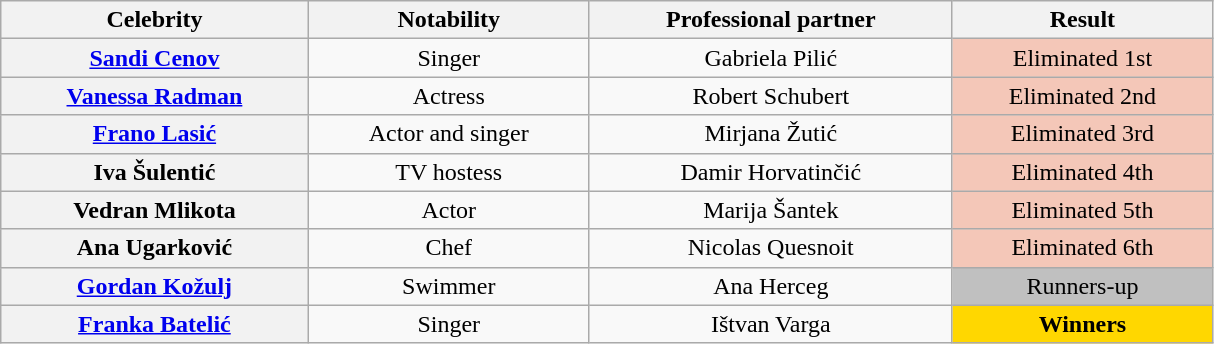<table class="wikitable sortable" style="text-align:center; width:64%">
<tr>
<th scope="col">Celebrity</th>
<th scope="col" class="unsortable">Notability</th>
<th scope="col">Professional partner</th>
<th scope="col">Result</th>
</tr>
<tr>
<th scope="row"><a href='#'>Sandi Cenov</a></th>
<td>Singer</td>
<td>Gabriela Pilić</td>
<td bgcolor="f4c7b8">Eliminated 1st</td>
</tr>
<tr>
<th scope="row"><a href='#'>Vanessa Radman</a></th>
<td>Actress</td>
<td>Robert Schubert</td>
<td bgcolor="f4c7b8">Eliminated 2nd</td>
</tr>
<tr>
<th scope="row"><a href='#'>Frano Lasić</a></th>
<td>Actor and singer</td>
<td>Mirjana Žutić</td>
<td bgcolor="f4c7b8">Eliminated 3rd</td>
</tr>
<tr>
<th scope="row">Iva Šulentić</th>
<td>TV hostess</td>
<td>Damir Horvatinčić</td>
<td bgcolor="f4c7b8">Eliminated 4th</td>
</tr>
<tr>
<th scope="row">Vedran Mlikota</th>
<td>Actor</td>
<td>Marija Šantek</td>
<td bgcolor="f4c7b8">Eliminated 5th</td>
</tr>
<tr>
<th scope="row">Ana Ugarković</th>
<td>Chef</td>
<td>Nicolas Quesnoit</td>
<td bgcolor="f4c7b8">Eliminated 6th</td>
</tr>
<tr>
<th scope="row"><a href='#'>Gordan Kožulj</a></th>
<td>Swimmer</td>
<td>Ana Herceg</td>
<td bgcolor="silver">Runners-up</td>
</tr>
<tr>
<th scope="row"><a href='#'>Franka Batelić</a></th>
<td>Singer</td>
<td>Ištvan Varga</td>
<td bgcolor="gold"><strong>Winners</strong></td>
</tr>
</table>
